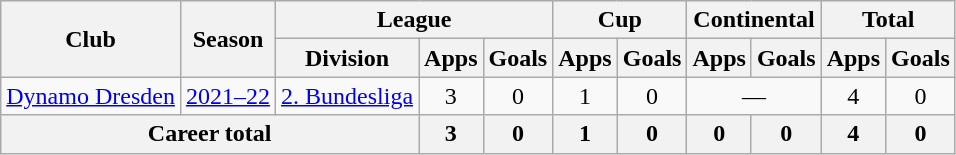<table class="wikitable" Style="text-align: center">
<tr>
<th rowspan="2">Club</th>
<th rowspan="2">Season</th>
<th colspan="3">League</th>
<th colspan="2">Cup</th>
<th colspan="2">Continental</th>
<th colspan="2">Total</th>
</tr>
<tr>
<th>Division</th>
<th>Apps</th>
<th>Goals</th>
<th>Apps</th>
<th>Goals</th>
<th>Apps</th>
<th>Goals</th>
<th>Apps</th>
<th>Goals</th>
</tr>
<tr>
<td rowspan="1"><a href='#'>Dynamo Dresden</a></td>
<td><a href='#'>2021–22</a></td>
<td rowspan="1"><a href='#'>2. Bundesliga</a></td>
<td>3</td>
<td>0</td>
<td>1</td>
<td>0</td>
<td colspan="2">—</td>
<td>4</td>
<td>0</td>
</tr>
<tr>
<th colspan="3">Career total</th>
<th>3</th>
<th>0</th>
<th>1</th>
<th>0</th>
<th>0</th>
<th>0</th>
<th>4</th>
<th>0</th>
</tr>
</table>
